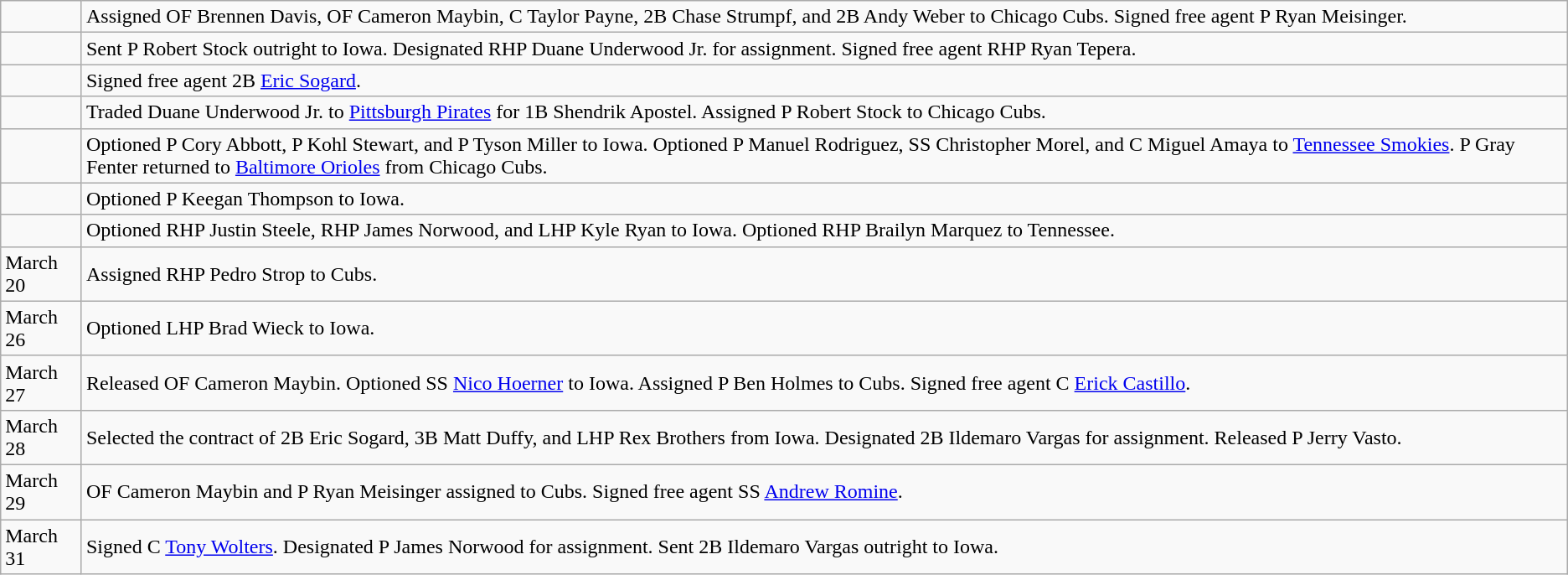<table class="wikitable">
<tr>
<td></td>
<td>Assigned OF Brennen Davis, OF Cameron Maybin, C Taylor Payne, 2B Chase Strumpf, and 2B Andy Weber to Chicago Cubs. Signed free agent P Ryan Meisinger.</td>
</tr>
<tr>
<td></td>
<td>Sent P Robert Stock outright to Iowa. Designated RHP Duane Underwood Jr. for assignment. Signed free agent RHP Ryan Tepera.</td>
</tr>
<tr>
<td></td>
<td>Signed free agent 2B <a href='#'>Eric Sogard</a>.</td>
</tr>
<tr>
<td></td>
<td>Traded Duane Underwood Jr. to <a href='#'>Pittsburgh Pirates</a> for 1B Shendrik Apostel. Assigned P Robert Stock to Chicago Cubs.</td>
</tr>
<tr>
<td></td>
<td>Optioned P Cory Abbott, P Kohl Stewart, and P Tyson Miller to Iowa. Optioned P Manuel Rodriguez, SS Christopher Morel, and C Miguel Amaya to <a href='#'>Tennessee Smokies</a>. P Gray Fenter returned to <a href='#'>Baltimore Orioles</a> from Chicago Cubs.</td>
</tr>
<tr>
<td></td>
<td>Optioned P Keegan Thompson to Iowa.</td>
</tr>
<tr>
<td></td>
<td>Optioned RHP Justin Steele, RHP James Norwood, and LHP Kyle Ryan to Iowa. Optioned RHP Brailyn Marquez to Tennessee.</td>
</tr>
<tr>
<td>March 20</td>
<td>Assigned RHP Pedro Strop to Cubs.</td>
</tr>
<tr>
<td>March 26</td>
<td>Optioned LHP Brad Wieck to Iowa.</td>
</tr>
<tr>
<td>March 27</td>
<td>Released OF Cameron Maybin. Optioned SS <a href='#'>Nico Hoerner</a> to Iowa. Assigned P Ben Holmes to Cubs. Signed free agent C <a href='#'>Erick Castillo</a>.</td>
</tr>
<tr>
<td>March 28</td>
<td>Selected the contract of 2B Eric Sogard, 3B Matt Duffy, and LHP Rex Brothers from Iowa. Designated 2B Ildemaro Vargas for assignment. Released P Jerry Vasto.</td>
</tr>
<tr>
<td>March 29</td>
<td>OF Cameron Maybin and P Ryan Meisinger assigned to Cubs. Signed free agent SS <a href='#'>Andrew Romine</a>.</td>
</tr>
<tr>
<td>March 31</td>
<td>Signed C <a href='#'>Tony Wolters</a>. Designated P James Norwood for assignment. Sent 2B Ildemaro Vargas outright to Iowa.</td>
</tr>
</table>
